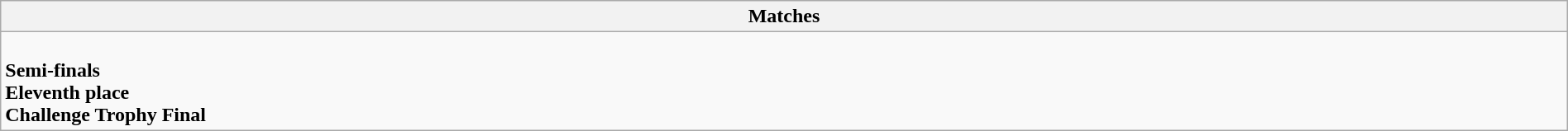<table class="wikitable collapsible collapsed" style="width:100%;">
<tr>
<th>Matches</th>
</tr>
<tr>
<td><br><strong>Semi-finals</strong>

<br><strong>Eleventh place</strong>
<br><strong>Challenge Trophy Final</strong>
</td>
</tr>
</table>
